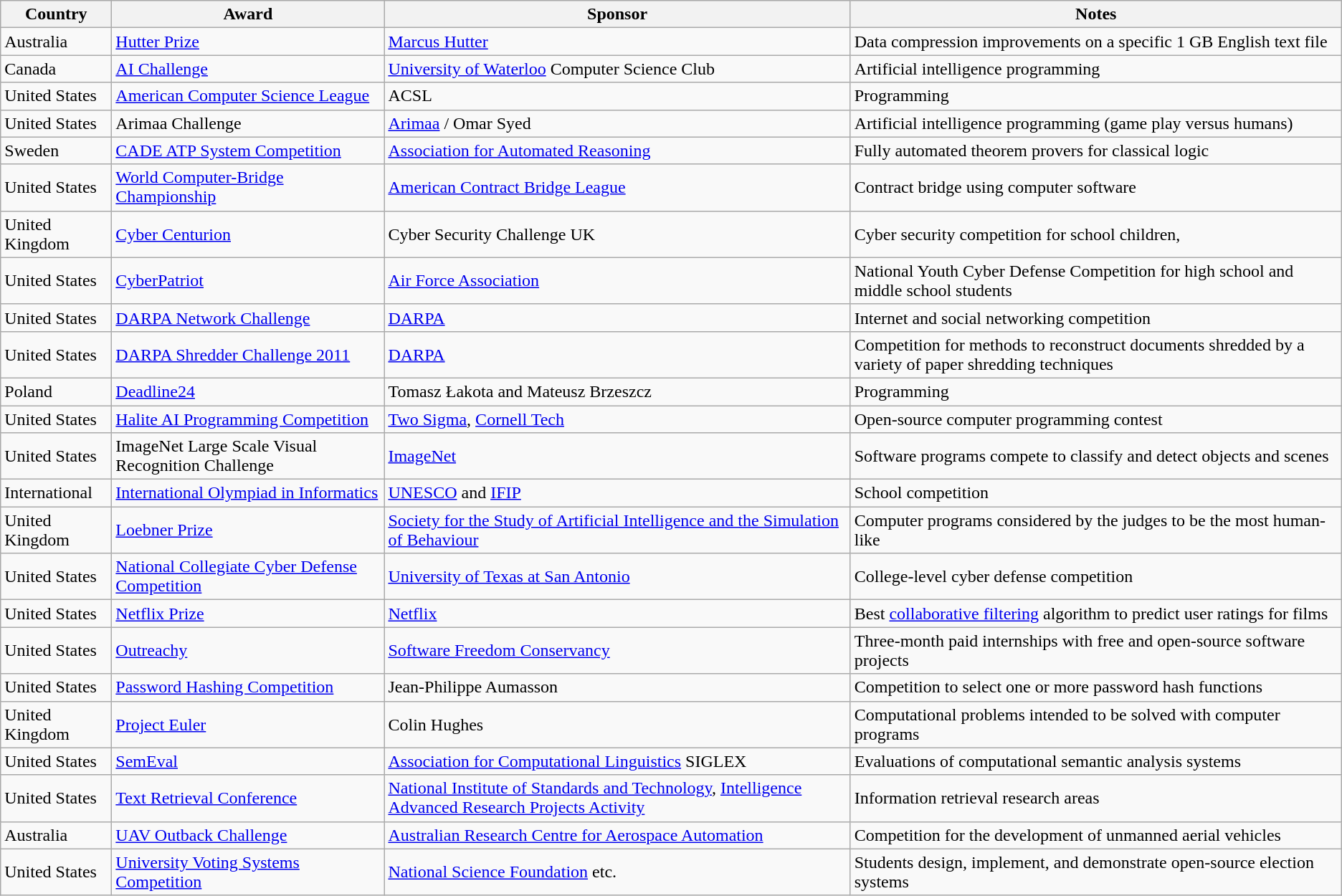<table class="wikitable sortable">
<tr>
<th style="width:6em;">Country</th>
<th>Award</th>
<th>Sponsor</th>
<th>Notes</th>
</tr>
<tr>
<td>Australia</td>
<td><a href='#'>Hutter Prize</a></td>
<td><a href='#'>Marcus Hutter</a></td>
<td>Data compression improvements on a specific 1 GB English text file</td>
</tr>
<tr>
<td>Canada</td>
<td><a href='#'>AI Challenge</a></td>
<td><a href='#'>University of Waterloo</a> Computer Science Club</td>
<td>Artificial intelligence programming</td>
</tr>
<tr>
<td>United States</td>
<td><a href='#'>American Computer Science League</a></td>
<td>ACSL</td>
<td>Programming</td>
</tr>
<tr>
<td>United States</td>
<td>Arimaa Challenge</td>
<td><a href='#'>Arimaa</a> /  Omar Syed</td>
<td>Artificial intelligence programming (game play versus humans)</td>
</tr>
<tr>
<td>Sweden</td>
<td><a href='#'>CADE ATP System Competition</a></td>
<td><a href='#'>Association for Automated Reasoning</a></td>
<td>Fully automated theorem provers for classical logic</td>
</tr>
<tr>
<td>United States</td>
<td><a href='#'>World Computer-Bridge Championship</a></td>
<td><a href='#'>American Contract Bridge League</a></td>
<td>Contract bridge using computer software</td>
</tr>
<tr>
<td>United Kingdom</td>
<td><a href='#'>Cyber Centurion</a></td>
<td>Cyber Security Challenge UK</td>
<td>Cyber security competition for school children,</td>
</tr>
<tr>
<td>United States</td>
<td><a href='#'>CyberPatriot</a></td>
<td><a href='#'>Air Force Association</a></td>
<td>National Youth Cyber Defense Competition for high school and middle school students</td>
</tr>
<tr>
<td>United States</td>
<td><a href='#'>DARPA Network Challenge</a></td>
<td><a href='#'>DARPA</a></td>
<td>Internet and social networking competition</td>
</tr>
<tr>
<td>United States</td>
<td><a href='#'>DARPA Shredder Challenge 2011</a></td>
<td><a href='#'>DARPA</a></td>
<td>Competition for methods to reconstruct documents shredded by a variety of paper shredding techniques</td>
</tr>
<tr>
<td>Poland</td>
<td><a href='#'>Deadline24</a></td>
<td>Tomasz Łakota and Mateusz Brzeszcz</td>
<td>Programming</td>
</tr>
<tr>
<td>United States</td>
<td><a href='#'>Halite AI Programming Competition</a></td>
<td><a href='#'>Two Sigma</a>, <a href='#'>Cornell Tech</a></td>
<td>Open-source computer programming contest</td>
</tr>
<tr>
<td>United States</td>
<td>ImageNet Large Scale Visual Recognition Challenge</td>
<td><a href='#'>ImageNet</a></td>
<td>Software programs compete to classify and detect objects and scenes</td>
</tr>
<tr>
<td>International</td>
<td><a href='#'>International Olympiad in Informatics</a></td>
<td><a href='#'>UNESCO</a> and <a href='#'>IFIP</a></td>
<td>School competition</td>
</tr>
<tr>
<td>United Kingdom</td>
<td><a href='#'>Loebner Prize</a></td>
<td><a href='#'>Society for the Study of Artificial Intelligence and the Simulation of Behaviour</a></td>
<td>Computer programs considered by the judges to be the most human-like</td>
</tr>
<tr>
<td>United States</td>
<td><a href='#'>National Collegiate Cyber Defense Competition</a></td>
<td><a href='#'>University of Texas at San Antonio</a></td>
<td>College-level cyber defense competition</td>
</tr>
<tr>
<td>United States</td>
<td><a href='#'>Netflix Prize</a></td>
<td><a href='#'>Netflix</a></td>
<td>Best <a href='#'>collaborative filtering</a> algorithm to predict user ratings for films</td>
</tr>
<tr>
<td>United States</td>
<td><a href='#'>Outreachy</a></td>
<td><a href='#'>Software Freedom Conservancy</a></td>
<td>Three-month paid internships with free and open-source software projects</td>
</tr>
<tr>
<td>United States</td>
<td><a href='#'>Password Hashing Competition</a></td>
<td>Jean-Philippe Aumasson</td>
<td>Competition to select one or more password hash functions</td>
</tr>
<tr>
<td>United Kingdom</td>
<td><a href='#'>Project Euler</a></td>
<td>Colin Hughes</td>
<td>Computational problems intended to be solved with computer programs</td>
</tr>
<tr>
<td>United States</td>
<td><a href='#'>SemEval</a></td>
<td><a href='#'>Association for Computational Linguistics</a> SIGLEX</td>
<td>Evaluations of computational semantic analysis systems</td>
</tr>
<tr>
<td>United States</td>
<td><a href='#'>Text Retrieval Conference</a></td>
<td><a href='#'>National Institute of Standards and Technology</a>, <a href='#'>Intelligence Advanced Research Projects Activity</a></td>
<td>Information retrieval research areas</td>
</tr>
<tr>
<td>Australia</td>
<td><a href='#'>UAV Outback Challenge</a></td>
<td><a href='#'>Australian Research Centre for Aerospace Automation</a></td>
<td>Competition for the development of unmanned aerial vehicles</td>
</tr>
<tr>
<td>United States</td>
<td><a href='#'>University Voting Systems Competition</a></td>
<td><a href='#'>National Science Foundation</a> etc.</td>
<td>Students design, implement, and demonstrate open-source election systems</td>
</tr>
</table>
